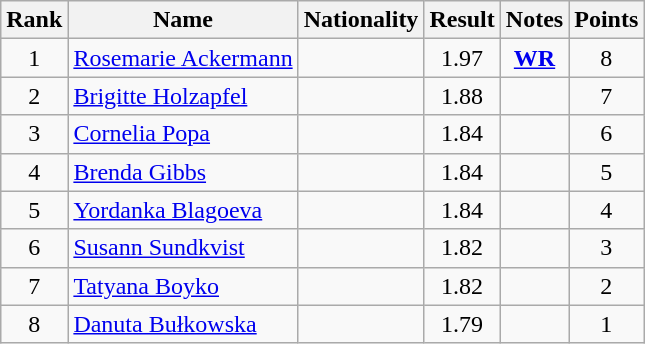<table class="wikitable sortable" style="text-align:center">
<tr>
<th>Rank</th>
<th>Name</th>
<th>Nationality</th>
<th>Result</th>
<th>Notes</th>
<th>Points</th>
</tr>
<tr>
<td>1</td>
<td align=left><a href='#'>Rosemarie Ackermann</a></td>
<td align=left></td>
<td>1.97</td>
<td><strong><a href='#'>WR</a></strong></td>
<td>8</td>
</tr>
<tr>
<td>2</td>
<td align=left><a href='#'>Brigitte Holzapfel</a></td>
<td align=left></td>
<td>1.88</td>
<td></td>
<td>7</td>
</tr>
<tr>
<td>3</td>
<td align=left><a href='#'>Cornelia Popa</a></td>
<td align=left></td>
<td>1.84</td>
<td></td>
<td>6</td>
</tr>
<tr>
<td>4</td>
<td align=left><a href='#'>Brenda Gibbs</a></td>
<td align=left></td>
<td>1.84</td>
<td></td>
<td>5</td>
</tr>
<tr>
<td>5</td>
<td align=left><a href='#'>Yordanka Blagoeva</a></td>
<td align=left></td>
<td>1.84</td>
<td></td>
<td>4</td>
</tr>
<tr>
<td>6</td>
<td align=left><a href='#'>Susann Sundkvist</a></td>
<td align=left></td>
<td>1.82</td>
<td></td>
<td>3</td>
</tr>
<tr>
<td>7</td>
<td align=left><a href='#'>Tatyana Boyko</a></td>
<td align=left></td>
<td>1.82</td>
<td></td>
<td>2</td>
</tr>
<tr>
<td>8</td>
<td align=left><a href='#'>Danuta Bułkowska</a></td>
<td align=left></td>
<td>1.79</td>
<td></td>
<td>1</td>
</tr>
</table>
